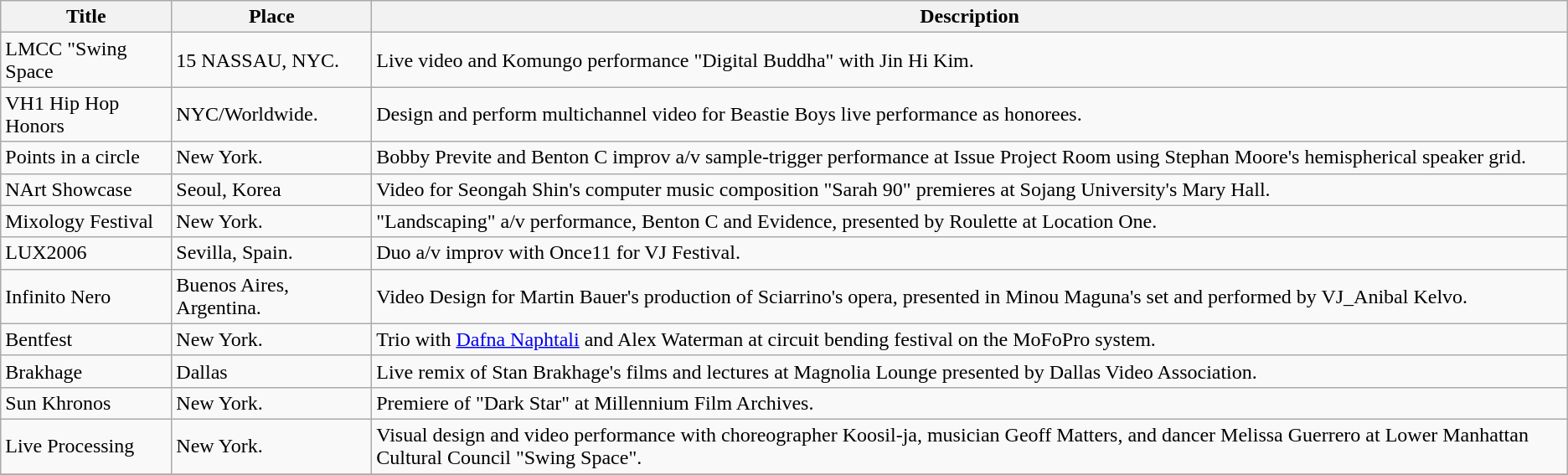<table class="wikitable">
<tr>
<th>Title</th>
<th>Place</th>
<th>Description</th>
</tr>
<tr>
<td>LMCC "Swing Space</td>
<td>15 NASSAU, NYC.</td>
<td>Live video and Komungo performance "Digital Buddha" with Jin Hi Kim.</td>
</tr>
<tr>
<td>VH1 Hip Hop Honors</td>
<td>NYC/Worldwide.</td>
<td>Design and perform multichannel video for Beastie Boys live performance as honorees.</td>
</tr>
<tr>
<td>Points in a circle</td>
<td>New York.</td>
<td>Bobby Previte and Benton C improv a/v sample-trigger performance at Issue Project Room using Stephan Moore's hemispherical speaker grid.</td>
</tr>
<tr>
<td>NArt Showcase</td>
<td>Seoul, Korea</td>
<td>Video for Seongah Shin's computer music composition "Sarah 90" premieres at Sojang University's Mary Hall.</td>
</tr>
<tr>
<td>Mixology Festival</td>
<td>New York.</td>
<td>"Landscaping" a/v performance, Benton C and Evidence, presented by Roulette at Location One.</td>
</tr>
<tr>
<td>LUX2006</td>
<td>Sevilla, Spain.</td>
<td>Duo a/v improv with Once11 for VJ Festival.</td>
</tr>
<tr>
<td>Infinito Nero</td>
<td>Buenos Aires, Argentina.</td>
<td>Video Design for Martin Bauer's production of Sciarrino's opera, presented in Minou Maguna's set and performed by VJ_Anibal Kelvo.</td>
</tr>
<tr>
<td>Bentfest</td>
<td>New York.</td>
<td>Trio with <a href='#'>Dafna Naphtali</a> and Alex Waterman at circuit bending festival on the MoFoPro system.</td>
</tr>
<tr>
<td>Brakhage</td>
<td>Dallas</td>
<td>Live remix of Stan Brakhage's films and lectures at Magnolia Lounge presented by Dallas Video Association.</td>
</tr>
<tr>
<td>Sun Khronos</td>
<td>New York.</td>
<td>Premiere of "Dark Star" at Millennium Film Archives.</td>
</tr>
<tr>
<td>Live Processing</td>
<td>New York.</td>
<td>Visual design and video performance with choreographer Koosil-ja, musician Geoff Matters, and dancer Melissa Guerrero at Lower Manhattan Cultural Council "Swing Space".</td>
</tr>
<tr>
</tr>
</table>
